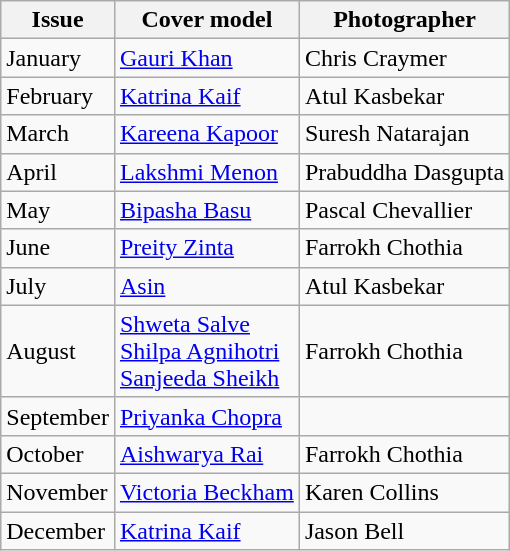<table class="sortable wikitable">
<tr>
<th>Issue</th>
<th>Cover model</th>
<th>Photographer</th>
</tr>
<tr>
<td>January</td>
<td><a href='#'>Gauri Khan</a></td>
<td>Chris Craymer</td>
</tr>
<tr>
<td>February</td>
<td><a href='#'>Katrina Kaif</a></td>
<td>Atul Kasbekar</td>
</tr>
<tr>
<td>March</td>
<td><a href='#'>Kareena Kapoor</a></td>
<td>Suresh Natarajan</td>
</tr>
<tr>
<td>April</td>
<td><a href='#'>Lakshmi Menon</a></td>
<td>Prabuddha Dasgupta</td>
</tr>
<tr>
<td>May</td>
<td><a href='#'>Bipasha Basu</a></td>
<td>Pascal Chevallier</td>
</tr>
<tr>
<td>June</td>
<td><a href='#'>Preity Zinta</a></td>
<td>Farrokh Chothia</td>
</tr>
<tr>
<td>July</td>
<td><a href='#'>Asin</a></td>
<td>Atul Kasbekar</td>
</tr>
<tr>
<td>August</td>
<td><a href='#'>Shweta Salve</a><br><a href='#'>Shilpa Agnihotri</a><br><a href='#'>Sanjeeda Sheikh</a></td>
<td>Farrokh Chothia</td>
</tr>
<tr>
<td>September</td>
<td><a href='#'>Priyanka Chopra</a></td>
<td></td>
</tr>
<tr>
<td>October</td>
<td><a href='#'>Aishwarya Rai</a></td>
<td>Farrokh Chothia</td>
</tr>
<tr>
<td>November</td>
<td><a href='#'>Victoria Beckham</a></td>
<td>Karen Collins</td>
</tr>
<tr>
<td>December</td>
<td><a href='#'>Katrina Kaif</a></td>
<td>Jason Bell</td>
</tr>
</table>
